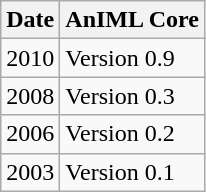<table class="wikitable">
<tr>
<th>Date</th>
<th>AnIML Core</th>
</tr>
<tr>
<td>2010</td>
<td>Version 0.9</td>
</tr>
<tr>
<td>2008</td>
<td>Version 0.3</td>
</tr>
<tr>
<td>2006</td>
<td>Version 0.2</td>
</tr>
<tr>
<td>2003</td>
<td>Version 0.1</td>
</tr>
</table>
